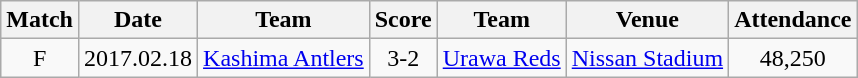<table class="wikitable" style="text-align:center;">
<tr>
<th>Match</th>
<th>Date</th>
<th>Team</th>
<th>Score</th>
<th>Team</th>
<th>Venue</th>
<th>Attendance</th>
</tr>
<tr>
<td>F</td>
<td>2017.02.18</td>
<td><a href='#'>Kashima Antlers</a></td>
<td>3-2</td>
<td><a href='#'>Urawa Reds</a></td>
<td><a href='#'>Nissan Stadium</a></td>
<td>48,250</td>
</tr>
</table>
